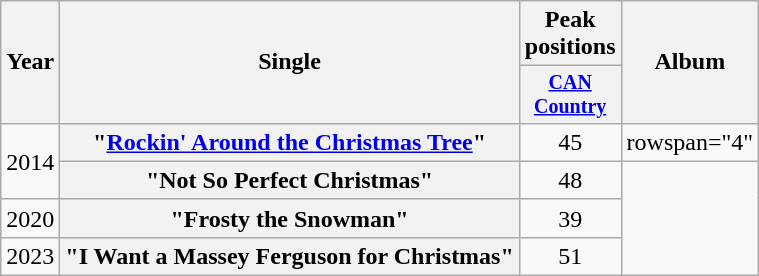<table class="wikitable plainrowheaders" style="text-align:center;">
<tr>
<th rowspan="2">Year</th>
<th rowspan="2">Single</th>
<th>Peak positions</th>
<th rowspan="2">Album</th>
</tr>
<tr style="font-size:smaller;">
<th width="4em;"><a href='#'>CAN Country</a><br></th>
</tr>
<tr>
<td rowspan="2">2014</td>
<th scope="row">"<a href='#'>Rockin' Around the Christmas Tree</a>"</th>
<td>45</td>
<td>rowspan="4" </td>
</tr>
<tr>
<th scope="row">"Not So Perfect Christmas"</th>
<td>48</td>
</tr>
<tr>
<td>2020</td>
<th scope="row">"Frosty the Snowman"</th>
<td>39</td>
</tr>
<tr>
<td>2023</td>
<th scope="row">"I Want a Massey Ferguson for Christmas"</th>
<td>51</td>
</tr>
</table>
